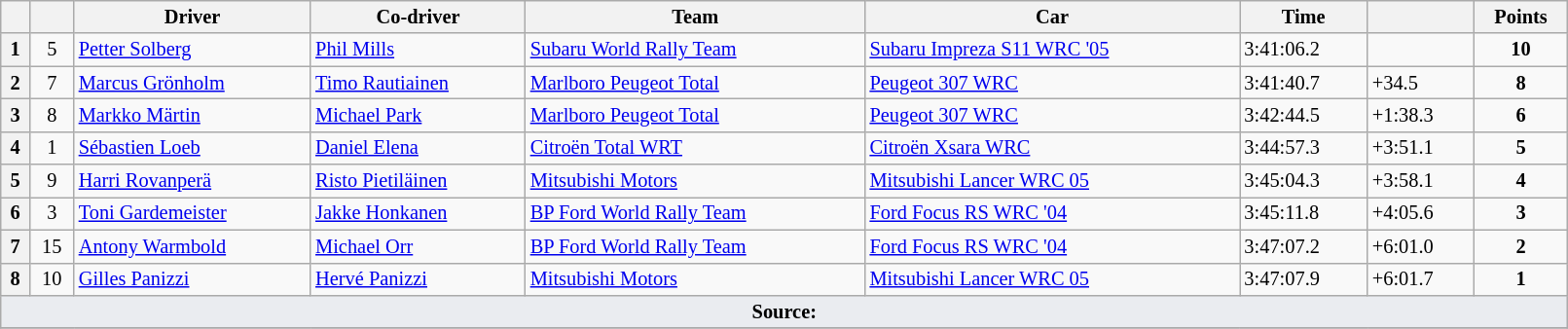<table class="wikitable" width=85% style="font-size: 85%;">
<tr>
<th></th>
<th></th>
<th>Driver</th>
<th>Co-driver</th>
<th>Team</th>
<th>Car</th>
<th>Time</th>
<th></th>
<th>Points</th>
</tr>
<tr>
<th>1</th>
<td align="center">5</td>
<td> <a href='#'>Petter Solberg</a></td>
<td> <a href='#'>Phil Mills</a></td>
<td> <a href='#'>Subaru World Rally Team</a></td>
<td><a href='#'>Subaru Impreza S11 WRC '05</a></td>
<td>3:41:06.2</td>
<td></td>
<td align="center"><strong>10</strong></td>
</tr>
<tr>
<th>2</th>
<td align="center">7</td>
<td> <a href='#'>Marcus Grönholm</a></td>
<td> <a href='#'>Timo Rautiainen</a></td>
<td> <a href='#'>Marlboro Peugeot Total</a></td>
<td><a href='#'>Peugeot 307 WRC</a></td>
<td>3:41:40.7</td>
<td>+34.5</td>
<td align="center"><strong>8</strong></td>
</tr>
<tr>
<th>3</th>
<td align="center">8</td>
<td> <a href='#'>Markko Märtin</a></td>
<td> <a href='#'>Michael Park</a></td>
<td> <a href='#'>Marlboro Peugeot Total</a></td>
<td><a href='#'>Peugeot 307 WRC</a></td>
<td>3:42:44.5</td>
<td>+1:38.3</td>
<td align="center"><strong>6</strong></td>
</tr>
<tr>
<th>4</th>
<td align="center">1</td>
<td> <a href='#'>Sébastien Loeb</a></td>
<td> <a href='#'>Daniel Elena</a></td>
<td> <a href='#'>Citroën Total WRT</a></td>
<td><a href='#'>Citroën Xsara WRC</a></td>
<td>3:44:57.3</td>
<td>+3:51.1</td>
<td align="center"><strong>5</strong></td>
</tr>
<tr>
<th>5</th>
<td align="center">9</td>
<td> <a href='#'>Harri Rovanperä</a></td>
<td> <a href='#'>Risto Pietiläinen</a></td>
<td> <a href='#'>Mitsubishi Motors</a></td>
<td><a href='#'>Mitsubishi Lancer WRC 05</a></td>
<td>3:45:04.3</td>
<td>+3:58.1</td>
<td align="center"><strong>4</strong></td>
</tr>
<tr>
<th>6</th>
<td align="center">3</td>
<td> <a href='#'>Toni Gardemeister</a></td>
<td> <a href='#'>Jakke Honkanen</a></td>
<td> <a href='#'>BP Ford World Rally Team</a></td>
<td><a href='#'>Ford Focus RS WRC '04</a></td>
<td>3:45:11.8</td>
<td>+4:05.6</td>
<td align="center"><strong>3</strong></td>
</tr>
<tr>
<th>7</th>
<td align="center">15</td>
<td> <a href='#'>Antony Warmbold</a></td>
<td> <a href='#'>Michael Orr</a></td>
<td> <a href='#'>BP Ford World Rally Team</a></td>
<td><a href='#'>Ford Focus RS WRC '04</a></td>
<td>3:47:07.2</td>
<td>+6:01.0</td>
<td align="center"><strong>2</strong></td>
</tr>
<tr>
<th>8</th>
<td align="center">10</td>
<td> <a href='#'>Gilles Panizzi</a></td>
<td> <a href='#'>Hervé Panizzi</a></td>
<td> <a href='#'>Mitsubishi Motors</a></td>
<td><a href='#'>Mitsubishi Lancer WRC 05</a></td>
<td>3:47:07.9</td>
<td>+6:01.7</td>
<td align="center"><strong>1</strong></td>
</tr>
<tr>
<td style="background-color:#EAECF0; text-align:center" colspan="9"><strong>Source:</strong></td>
</tr>
<tr>
</tr>
</table>
